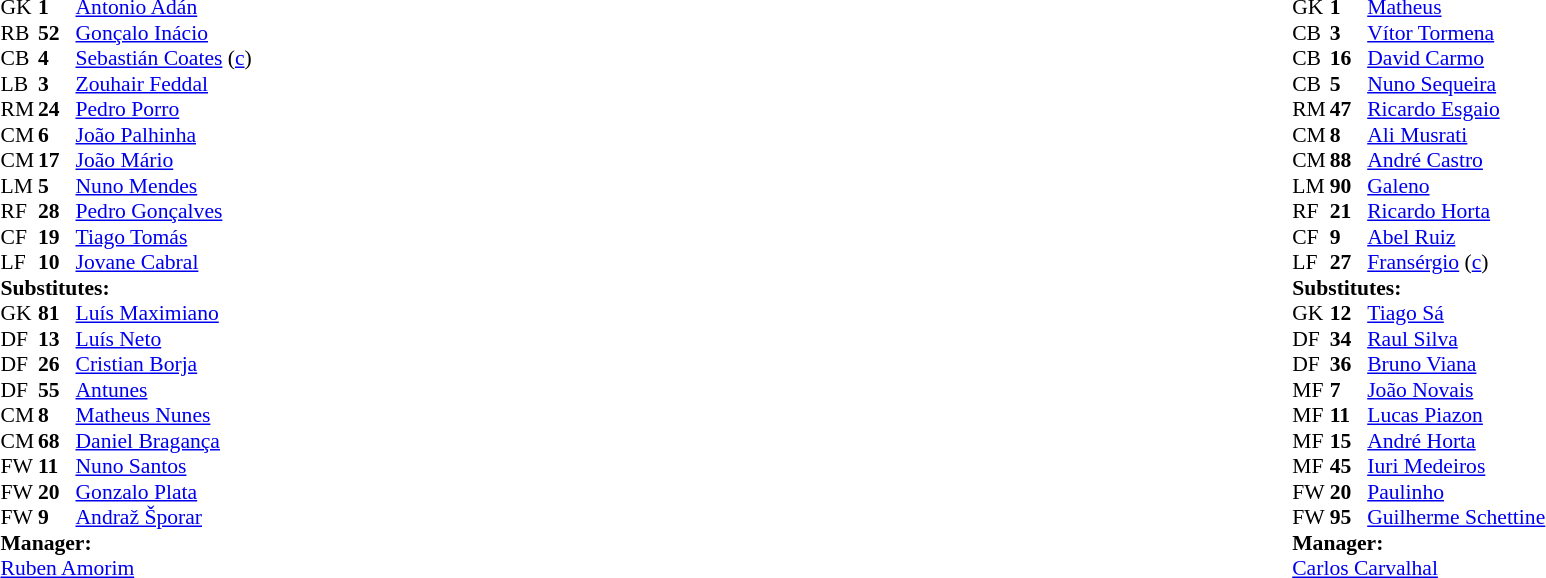<table width="100%">
<tr>
<td valign="top" width="50%"><br><table style="font-size: 90%" cellspacing="0" cellpadding="0">
<tr>
<td colspan="4"></td>
</tr>
<tr>
<th width=25></th>
<th width=25></th>
</tr>
<tr>
<td>GK</td>
<td><strong>1</strong></td>
<td> <a href='#'>Antonio Adán</a></td>
</tr>
<tr>
<td>RB</td>
<td><strong>52</strong></td>
<td> <a href='#'>Gonçalo Inácio</a></td>
<td></td>
</tr>
<tr>
<td>CB</td>
<td><strong>4</strong></td>
<td> <a href='#'>Sebastián Coates</a> (<a href='#'>c</a>)</td>
</tr>
<tr>
<td>LB</td>
<td><strong>3</strong></td>
<td> <a href='#'>Zouhair Feddal</a></td>
</tr>
<tr>
<td>RM</td>
<td><strong>24</strong></td>
<td> <a href='#'>Pedro Porro</a></td>
<td></td>
</tr>
<tr>
<td>CM</td>
<td><strong>6</strong></td>
<td> <a href='#'>João Palhinha</a></td>
</tr>
<tr>
<td>CM</td>
<td><strong>17</strong></td>
<td> <a href='#'>João Mário</a></td>
<td></td>
</tr>
<tr>
<td>LM</td>
<td><strong>5</strong></td>
<td> <a href='#'>Nuno Mendes</a></td>
<td></td>
</tr>
<tr>
<td>RF</td>
<td><strong>28</strong></td>
<td> <a href='#'>Pedro Gonçalves</a></td>
<td></td>
<td></td>
</tr>
<tr>
<td>CF</td>
<td><strong>19</strong></td>
<td> <a href='#'>Tiago Tomás</a></td>
<td></td>
</tr>
<tr>
<td>LF</td>
<td><strong>10</strong></td>
<td> <a href='#'>Jovane Cabral</a></td>
<td></td>
<td></td>
</tr>
<tr>
<td colspan=3><strong>Substitutes:</strong></td>
</tr>
<tr>
<td>GK</td>
<td><strong>81</strong></td>
<td> <a href='#'>Luís Maximiano</a></td>
</tr>
<tr>
<td>DF</td>
<td><strong>13</strong></td>
<td> <a href='#'>Luís Neto</a></td>
<td></td>
<td></td>
</tr>
<tr>
<td>DF</td>
<td><strong>26</strong></td>
<td> <a href='#'>Cristian Borja</a></td>
<td></td>
</tr>
<tr>
<td>DF</td>
<td><strong>55</strong></td>
<td> <a href='#'>Antunes</a></td>
</tr>
<tr>
<td>CM</td>
<td><strong>8</strong></td>
<td> <a href='#'>Matheus Nunes</a></td>
<td></td>
<td></td>
</tr>
<tr>
<td>CM</td>
<td><strong>68</strong></td>
<td> <a href='#'>Daniel Bragança</a></td>
</tr>
<tr>
<td>FW</td>
<td><strong>11</strong></td>
<td> <a href='#'>Nuno Santos</a></td>
<td></td>
</tr>
<tr>
<td>FW</td>
<td><strong>20</strong></td>
<td> <a href='#'>Gonzalo Plata</a></td>
<td></td>
</tr>
<tr>
<td>FW</td>
<td><strong>9</strong></td>
<td> <a href='#'>Andraž Šporar</a></td>
<td></td>
</tr>
<tr>
<td colspan=3><strong>Manager:</strong></td>
</tr>
<tr>
<td colspan=4> <a href='#'>Ruben Amorim</a> </td>
</tr>
</table>
</td>
<td valign="top"></td>
<td valign="top" width="50%"><br><table style="font-size: 90%" cellspacing="0" cellpadding="0" align=center>
<tr>
<td colspan="4"></td>
</tr>
<tr>
<th width=25></th>
<th width=25></th>
</tr>
<tr>
<td>GK</td>
<td><strong>1</strong></td>
<td> <a href='#'>Matheus</a></td>
</tr>
<tr>
<td>CB</td>
<td><strong>3</strong></td>
<td> <a href='#'>Vítor Tormena</a></td>
</tr>
<tr>
<td>CB</td>
<td><strong>16</strong></td>
<td> <a href='#'>David Carmo</a></td>
</tr>
<tr>
<td>CB</td>
<td><strong>5</strong></td>
<td> <a href='#'>Nuno Sequeira</a></td>
<td></td>
</tr>
<tr>
<td>RM</td>
<td><strong>47</strong></td>
<td> <a href='#'>Ricardo Esgaio</a></td>
</tr>
<tr>
<td>CM</td>
<td><strong>8</strong></td>
<td> <a href='#'>Ali Musrati</a></td>
<td></td>
</tr>
<tr>
<td>CM</td>
<td><strong>88</strong></td>
<td> <a href='#'>André Castro</a></td>
<td></td>
</tr>
<tr>
<td>LM</td>
<td><strong>90</strong></td>
<td> <a href='#'>Galeno</a></td>
</tr>
<tr>
<td>RF</td>
<td><strong>21</strong></td>
<td> <a href='#'>Ricardo Horta</a></td>
</tr>
<tr>
<td>CF</td>
<td><strong>9</strong></td>
<td> <a href='#'>Abel Ruiz</a></td>
<td></td>
</tr>
<tr>
<td>LF</td>
<td><strong>27</strong></td>
<td> <a href='#'>Fransérgio</a> (<a href='#'>c</a>)</td>
<td></td>
</tr>
<tr>
<td colspan=3><strong>Substitutes:</strong></td>
</tr>
<tr>
<td>GK</td>
<td><strong>12</strong></td>
<td> <a href='#'>Tiago Sá</a></td>
</tr>
<tr>
<td>DF</td>
<td><strong>34</strong></td>
<td> <a href='#'>Raul Silva</a></td>
</tr>
<tr>
<td>DF</td>
<td><strong>36</strong></td>
<td> <a href='#'>Bruno Viana</a></td>
</tr>
<tr>
<td>MF</td>
<td><strong>7</strong></td>
<td> <a href='#'>João Novais</a></td>
<td></td>
</tr>
<tr>
<td>MF</td>
<td><strong>11</strong></td>
<td> <a href='#'>Lucas Piazon</a></td>
<td></td>
</tr>
<tr>
<td>MF</td>
<td><strong>15</strong></td>
<td> <a href='#'>André Horta</a></td>
<td></td>
</tr>
<tr>
<td>MF</td>
<td><strong>45</strong></td>
<td> <a href='#'>Iuri Medeiros</a></td>
<td></td>
</tr>
<tr>
<td>FW</td>
<td><strong>20</strong></td>
<td> <a href='#'>Paulinho</a></td>
<td></td>
</tr>
<tr>
<td>FW</td>
<td><strong>95</strong></td>
<td> <a href='#'>Guilherme Schettine</a></td>
<td></td>
</tr>
<tr>
<td colspan=3><strong>Manager:</strong></td>
</tr>
<tr>
<td colspan=4> <a href='#'>Carlos Carvalhal</a> </td>
</tr>
</table>
</td>
</tr>
</table>
